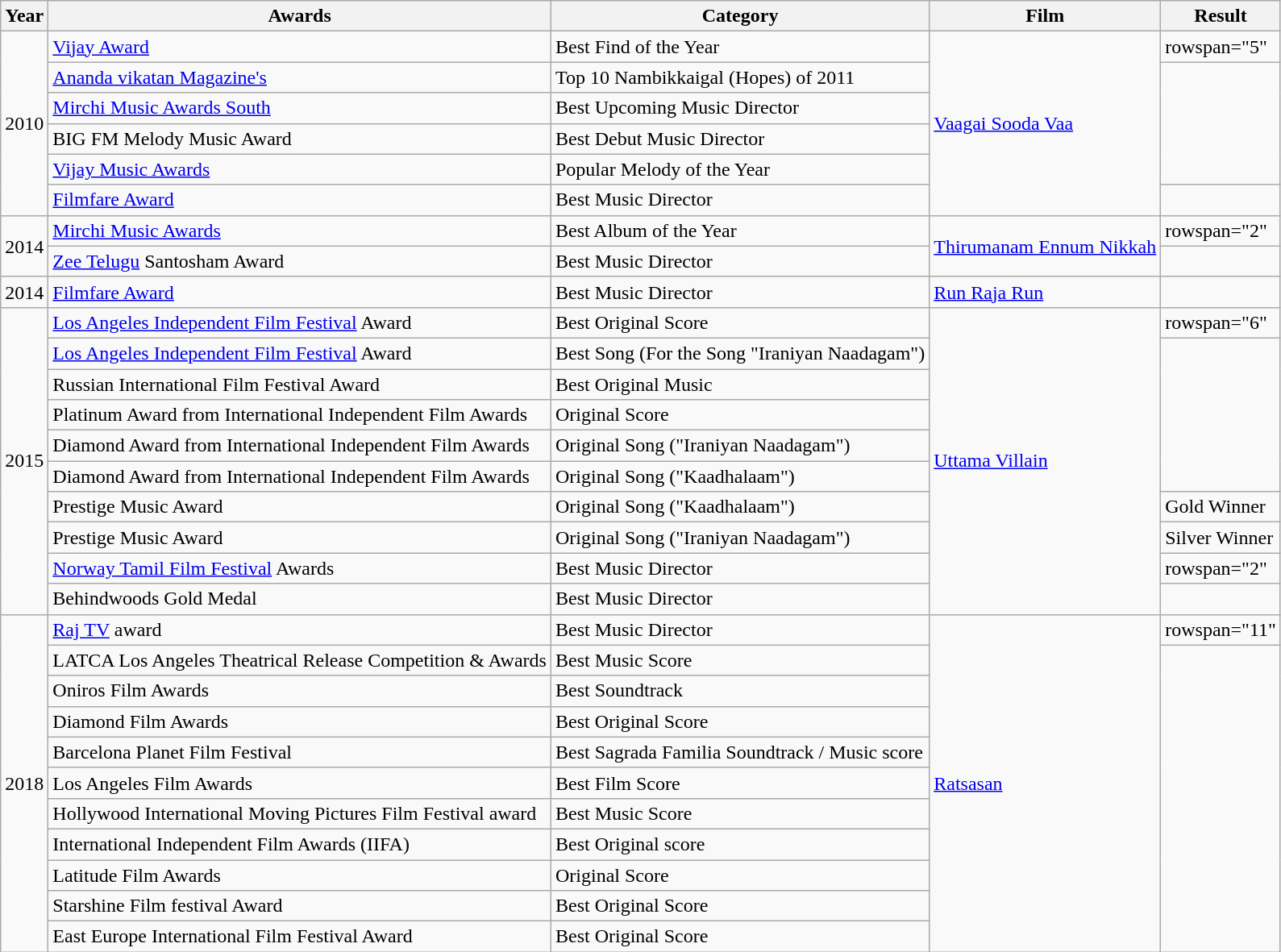<table class="wikitable">
<tr>
<th>Year</th>
<th><strong>Awards</strong></th>
<th><strong>Category</strong></th>
<th><strong>Film</strong></th>
<th><strong>Result</strong></th>
</tr>
<tr>
<td rowspan="6">2010</td>
<td><a href='#'>Vijay Award</a></td>
<td>Best Find of the Year</td>
<td rowspan="6"><a href='#'>Vaagai Sooda Vaa</a></td>
<td>rowspan="5" </td>
</tr>
<tr>
<td><a href='#'>Ananda vikatan Magazine's</a></td>
<td>Top 10 Nambikkaigal (Hopes) of 2011</td>
</tr>
<tr>
<td><a href='#'>Mirchi Music Awards South</a></td>
<td>Best Upcoming Music Director</td>
</tr>
<tr>
<td>BIG FM Melody Music Award</td>
<td>Best Debut Music Director</td>
</tr>
<tr>
<td><a href='#'>Vijay Music Awards</a></td>
<td>Popular Melody of the Year</td>
</tr>
<tr>
<td><a href='#'>Filmfare Award</a></td>
<td>Best Music Director</td>
<td></td>
</tr>
<tr>
<td rowspan="2">2014</td>
<td><a href='#'>Mirchi Music Awards</a></td>
<td>Best Album of the Year</td>
<td rowspan="2"><a href='#'>Thirumanam Ennum Nikkah</a></td>
<td>rowspan="2" </td>
</tr>
<tr>
<td><a href='#'>Zee Telugu</a> Santosham Award</td>
<td>Best Music Director</td>
</tr>
<tr>
<td>2014</td>
<td><a href='#'>Filmfare Award</a></td>
<td>Best Music Director</td>
<td><a href='#'>Run Raja Run</a></td>
<td></td>
</tr>
<tr>
<td rowspan="10">2015</td>
<td><a href='#'>Los Angeles Independent Film Festival</a> Award</td>
<td>Best Original Score</td>
<td rowspan="10"><a href='#'>Uttama Villain</a></td>
<td>rowspan="6" </td>
</tr>
<tr>
<td><a href='#'>Los Angeles Independent Film Festival</a> Award</td>
<td>Best Song (For the Song "Iraniyan Naadagam")</td>
</tr>
<tr>
<td>Russian International Film Festival Award</td>
<td>Best Original Music</td>
</tr>
<tr>
<td>Platinum Award from International Independent Film Awards</td>
<td>Original Score</td>
</tr>
<tr>
<td>Diamond Award from International Independent Film Awards</td>
<td>Original Song ("Iraniyan Naadagam")</td>
</tr>
<tr>
<td>Diamond Award from International Independent Film Awards</td>
<td>Original Song ("Kaadhalaam")</td>
</tr>
<tr>
<td>Prestige Music Award</td>
<td>Original Song ("Kaadhalaam")</td>
<td>Gold Winner</td>
</tr>
<tr>
<td>Prestige Music Award</td>
<td>Original Song ("Iraniyan Naadagam")</td>
<td>Silver Winner</td>
</tr>
<tr>
<td><a href='#'>Norway Tamil Film Festival</a> Awards</td>
<td>Best Music Director</td>
<td>rowspan="2" </td>
</tr>
<tr>
<td>Behindwoods Gold Medal</td>
<td>Best Music Director</td>
</tr>
<tr>
<td rowspan="11">2018</td>
<td><a href='#'>Raj TV</a> award</td>
<td>Best Music Director</td>
<td rowspan="11"><a href='#'>Ratsasan</a></td>
<td>rowspan="11" </td>
</tr>
<tr>
<td>LATCA Los Angeles Theatrical Release Competition & Awards</td>
<td>Best Music Score</td>
</tr>
<tr>
<td>Oniros Film Awards</td>
<td>Best Soundtrack</td>
</tr>
<tr>
<td>Diamond Film Awards</td>
<td>Best Original Score</td>
</tr>
<tr>
<td>Barcelona Planet Film Festival</td>
<td>Best Sagrada Familia Soundtrack / Music score</td>
</tr>
<tr>
<td>Los Angeles Film Awards</td>
<td>Best Film Score</td>
</tr>
<tr>
<td>Hollywood International Moving Pictures Film Festival award</td>
<td>Best Music Score</td>
</tr>
<tr>
<td>International Independent Film Awards (IIFA)</td>
<td>Best Original score</td>
</tr>
<tr>
<td>Latitude Film Awards</td>
<td>Original Score</td>
</tr>
<tr>
<td>Starshine Film festival Award</td>
<td>Best Original Score</td>
</tr>
<tr>
<td>East Europe International Film Festival Award</td>
<td>Best Original Score</td>
</tr>
</table>
